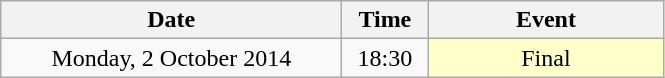<table class = "wikitable" style="text-align:center;">
<tr>
<th width=220>Date</th>
<th width=50>Time</th>
<th width=150>Event</th>
</tr>
<tr>
<td>Monday, 2 October 2014</td>
<td>18:30</td>
<td bgcolor=ffffcc>Final</td>
</tr>
</table>
